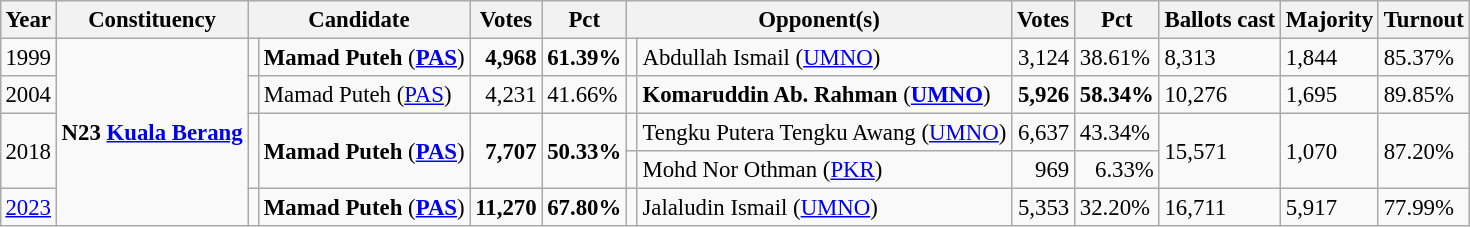<table class="wikitable" style="margin:0.5em ; font-size:95%">
<tr>
<th>Year</th>
<th>Constituency</th>
<th colspan=2>Candidate</th>
<th>Votes</th>
<th>Pct</th>
<th colspan=2>Opponent(s)</th>
<th>Votes</th>
<th>Pct</th>
<th>Ballots cast</th>
<th>Majority</th>
<th>Turnout</th>
</tr>
<tr>
<td>1999</td>
<td rowspan=5><strong>N23 <a href='#'>Kuala Berang</a></strong></td>
<td></td>
<td><strong>Mamad Puteh</strong> (<a href='#'><strong>PAS</strong></a>)</td>
<td align="right"><strong>4,968</strong></td>
<td><strong>61.39%</strong></td>
<td></td>
<td>Abdullah Ismail (<a href='#'>UMNO</a>)</td>
<td align="right">3,124</td>
<td>38.61%</td>
<td>8,313</td>
<td>1,844</td>
<td>85.37%</td>
</tr>
<tr>
<td>2004</td>
<td></td>
<td>Mamad Puteh (<a href='#'>PAS</a>)</td>
<td align="right">4,231</td>
<td>41.66%</td>
<td></td>
<td><strong>Komaruddin Ab. Rahman</strong> (<a href='#'><strong>UMNO</strong></a>)</td>
<td align="right"><strong>5,926</strong></td>
<td><strong>58.34%</strong></td>
<td>10,276</td>
<td>1,695</td>
<td>89.85%</td>
</tr>
<tr>
<td rowspan=2>2018</td>
<td rowspan=2 ></td>
<td rowspan=2><strong>Mamad Puteh</strong> (<a href='#'><strong>PAS</strong></a>)</td>
<td rowspan=2 align="right"><strong>7,707</strong></td>
<td rowspan=2><strong>50.33%</strong></td>
<td></td>
<td>Tengku Putera Tengku Awang (<a href='#'>UMNO</a>)</td>
<td align="right">6,637</td>
<td>43.34%</td>
<td rowspan=2>15,571</td>
<td rowspan=2>1,070</td>
<td rowspan=2>87.20%</td>
</tr>
<tr>
<td></td>
<td>Mohd Nor Othman (<a href='#'>PKR</a>)</td>
<td align="right">969</td>
<td align=right>6.33%</td>
</tr>
<tr>
<td><a href='#'>2023</a></td>
<td></td>
<td><strong>Mamad Puteh</strong> (<a href='#'><strong>PAS</strong></a>)</td>
<td align="right"><strong>11,270</strong></td>
<td><strong>67.80%</strong></td>
<td></td>
<td>Jalaludin Ismail (<a href='#'>UMNO</a>)</td>
<td align="right">5,353</td>
<td>32.20%</td>
<td>16,711</td>
<td>5,917</td>
<td>77.99%</td>
</tr>
</table>
